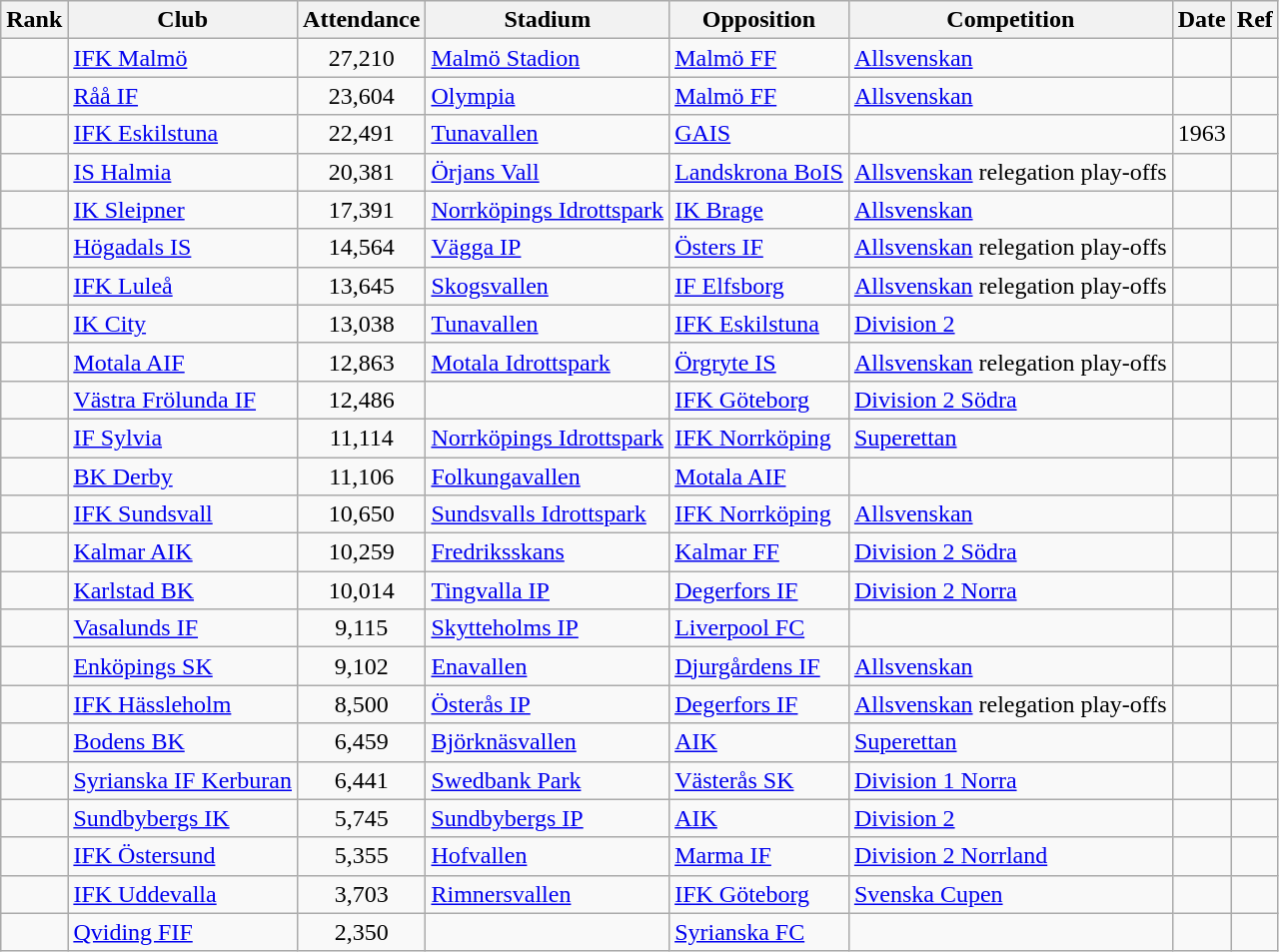<table class="wikitable sortable">
<tr>
<th class="unsortable">Rank</th>
<th>Club</th>
<th>Attendance</th>
<th>Stadium</th>
<th>Opposition</th>
<th>Competition</th>
<th>Date</th>
<th class="unsortable">Ref</th>
</tr>
<tr>
<td align=center></td>
<td><a href='#'>IFK Malmö</a></td>
<td align=center>27,210</td>
<td><a href='#'>Malmö Stadion</a></td>
<td><a href='#'>Malmö FF</a></td>
<td><a href='#'>Allsvenskan</a></td>
<td></td>
<td align=center></td>
</tr>
<tr>
<td align=center></td>
<td><a href='#'>Råå IF</a></td>
<td align=center>23,604</td>
<td><a href='#'>Olympia</a></td>
<td><a href='#'>Malmö FF</a></td>
<td><a href='#'>Allsvenskan</a></td>
<td></td>
<td align=center></td>
</tr>
<tr>
<td align=center></td>
<td><a href='#'>IFK Eskilstuna</a></td>
<td align=center>22,491</td>
<td><a href='#'>Tunavallen</a></td>
<td><a href='#'>GAIS</a></td>
<td></td>
<td>1963</td>
<td align=center></td>
</tr>
<tr>
<td align=center></td>
<td><a href='#'>IS Halmia</a></td>
<td align=center>20,381</td>
<td><a href='#'>Örjans Vall</a></td>
<td><a href='#'>Landskrona BoIS</a></td>
<td><a href='#'>Allsvenskan</a> relegation play-offs</td>
<td></td>
<td align=center></td>
</tr>
<tr>
<td align=center></td>
<td><a href='#'>IK Sleipner</a></td>
<td align=center>17,391</td>
<td><a href='#'>Norrköpings Idrottspark</a></td>
<td><a href='#'>IK Brage</a></td>
<td><a href='#'>Allsvenskan</a></td>
<td></td>
<td align=center></td>
</tr>
<tr>
<td align=center></td>
<td><a href='#'>Högadals IS</a></td>
<td align=center>14,564</td>
<td><a href='#'>Vägga IP</a></td>
<td><a href='#'>Östers IF</a></td>
<td><a href='#'>Allsvenskan</a> relegation play-offs</td>
<td></td>
<td align=center></td>
</tr>
<tr>
<td align=center></td>
<td><a href='#'>IFK Luleå</a></td>
<td align=center>13,645</td>
<td><a href='#'>Skogsvallen</a></td>
<td><a href='#'>IF Elfsborg</a></td>
<td><a href='#'>Allsvenskan</a> relegation play-offs</td>
<td></td>
<td align=center></td>
</tr>
<tr>
<td align=center></td>
<td><a href='#'>IK City</a></td>
<td align=center>13,038</td>
<td><a href='#'>Tunavallen</a></td>
<td><a href='#'>IFK Eskilstuna</a></td>
<td><a href='#'>Division 2</a></td>
<td></td>
<td align=center></td>
</tr>
<tr>
<td align=center></td>
<td><a href='#'>Motala AIF</a></td>
<td align=center>12,863</td>
<td><a href='#'>Motala Idrottspark</a></td>
<td><a href='#'>Örgryte IS</a></td>
<td><a href='#'>Allsvenskan</a> relegation play-offs</td>
<td></td>
<td align=center></td>
</tr>
<tr>
<td align=center></td>
<td><a href='#'>Västra Frölunda IF</a></td>
<td align=center>12,486</td>
<td></td>
<td><a href='#'>IFK Göteborg</a></td>
<td><a href='#'>Division 2 Södra</a></td>
<td></td>
<td align=center></td>
</tr>
<tr>
<td align=center></td>
<td><a href='#'>IF Sylvia</a></td>
<td align=center>11,114</td>
<td><a href='#'>Norrköpings Idrottspark</a></td>
<td><a href='#'>IFK Norrköping</a></td>
<td><a href='#'>Superettan</a></td>
<td></td>
<td align=center></td>
</tr>
<tr>
<td align=center></td>
<td><a href='#'>BK Derby</a></td>
<td align=center>11,106</td>
<td><a href='#'>Folkungavallen</a></td>
<td><a href='#'>Motala AIF</a></td>
<td></td>
<td></td>
<td align=center></td>
</tr>
<tr>
<td align=center></td>
<td><a href='#'>IFK Sundsvall</a></td>
<td align=center>10,650</td>
<td><a href='#'>Sundsvalls Idrottspark</a></td>
<td><a href='#'>IFK Norrköping</a></td>
<td><a href='#'>Allsvenskan</a></td>
<td></td>
<td align=center></td>
</tr>
<tr>
<td align=center></td>
<td><a href='#'>Kalmar AIK</a></td>
<td align=center>10,259</td>
<td><a href='#'>Fredriksskans</a></td>
<td><a href='#'>Kalmar FF</a></td>
<td><a href='#'>Division 2 Södra</a></td>
<td></td>
<td align=center></td>
</tr>
<tr>
<td align=center></td>
<td><a href='#'>Karlstad BK</a></td>
<td align=center>10,014</td>
<td><a href='#'>Tingvalla IP</a></td>
<td><a href='#'>Degerfors IF</a></td>
<td><a href='#'>Division 2 Norra</a></td>
<td></td>
<td align=center></td>
</tr>
<tr>
<td align=center></td>
<td><a href='#'>Vasalunds IF</a></td>
<td align=center>9,115</td>
<td><a href='#'>Skytteholms IP</a></td>
<td><a href='#'>Liverpool FC</a></td>
<td></td>
<td></td>
<td align=center></td>
</tr>
<tr>
<td align=center></td>
<td><a href='#'>Enköpings SK</a></td>
<td align=center>9,102</td>
<td><a href='#'>Enavallen</a></td>
<td><a href='#'>Djurgårdens IF</a></td>
<td><a href='#'>Allsvenskan</a></td>
<td></td>
<td align=center></td>
</tr>
<tr>
<td align=center></td>
<td><a href='#'>IFK Hässleholm</a></td>
<td align=center>8,500</td>
<td><a href='#'>Österås IP</a></td>
<td><a href='#'>Degerfors IF</a></td>
<td><a href='#'>Allsvenskan</a> relegation play-offs</td>
<td></td>
<td align=center></td>
</tr>
<tr>
<td align=center></td>
<td><a href='#'>Bodens BK</a></td>
<td align=center>6,459</td>
<td><a href='#'>Björknäsvallen</a></td>
<td><a href='#'>AIK</a></td>
<td><a href='#'>Superettan</a></td>
<td></td>
<td align=center></td>
</tr>
<tr>
<td align=center></td>
<td><a href='#'>Syrianska IF Kerburan</a></td>
<td align=center>6,441</td>
<td><a href='#'>Swedbank Park</a></td>
<td><a href='#'>Västerås SK</a></td>
<td><a href='#'>Division 1 Norra</a></td>
<td></td>
<td align=center></td>
</tr>
<tr>
<td align=center></td>
<td><a href='#'>Sundbybergs IK</a></td>
<td align=center>5,745</td>
<td><a href='#'>Sundbybergs IP</a></td>
<td><a href='#'>AIK</a></td>
<td><a href='#'>Division 2</a></td>
<td></td>
<td align=center></td>
</tr>
<tr>
<td align=center></td>
<td><a href='#'>IFK Östersund</a></td>
<td align=center>5,355</td>
<td><a href='#'>Hofvallen</a></td>
<td><a href='#'>Marma IF</a></td>
<td><a href='#'>Division 2 Norrland</a></td>
<td></td>
<td align=center></td>
</tr>
<tr>
<td align=center></td>
<td><a href='#'>IFK Uddevalla</a></td>
<td align=center>3,703</td>
<td><a href='#'>Rimnersvallen</a></td>
<td><a href='#'>IFK Göteborg</a></td>
<td><a href='#'>Svenska Cupen</a></td>
<td></td>
<td align=center></td>
</tr>
<tr>
<td align=center></td>
<td><a href='#'>Qviding FIF</a></td>
<td align=center>2,350</td>
<td></td>
<td><a href='#'>Syrianska FC</a></td>
<td></td>
<td></td>
<td align=center></td>
</tr>
</table>
